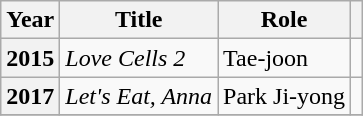<table class="wikitable sortable plainrowheaders">
<tr>
<th scope="col">Year</th>
<th scope="col">Title</th>
<th scope="col">Role</th>
<th scope="col" class="unsortable"></th>
</tr>
<tr>
<th scope="row">2015</th>
<td><em>Love Cells 2</em></td>
<td>Tae-joon</td>
<td></td>
</tr>
<tr>
<th scope="row">2017</th>
<td><em>Let's Eat, Anna</em></td>
<td>Park Ji-yong</td>
<td></td>
</tr>
<tr>
</tr>
</table>
